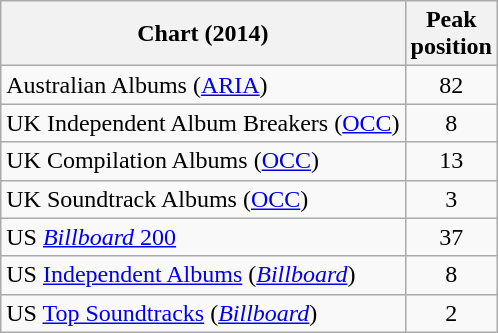<table class="wikitable sortable">
<tr>
<th>Chart (2014)</th>
<th>Peak<br>position</th>
</tr>
<tr>
<td>Australian Albums (<a href='#'>ARIA</a>)</td>
<td align=center>82</td>
</tr>
<tr>
<td>UK Independent Album Breakers (<a href='#'>OCC</a>)</td>
<td align=center>8</td>
</tr>
<tr>
<td>UK Compilation Albums (<a href='#'>OCC</a>)</td>
<td align=center>13</td>
</tr>
<tr>
<td>UK Soundtrack Albums (<a href='#'>OCC</a>)</td>
<td align=center>3</td>
</tr>
<tr>
<td>US <a href='#'><em>Billboard</em> 200</a></td>
<td align=center>37</td>
</tr>
<tr>
<td>US <a href='#'>Independent Albums</a> (<em><a href='#'>Billboard</a></em>)</td>
<td align=center>8</td>
</tr>
<tr>
<td>US <a href='#'>Top Soundtracks</a> (<em><a href='#'>Billboard</a></em>)</td>
<td align=center>2</td>
</tr>
</table>
